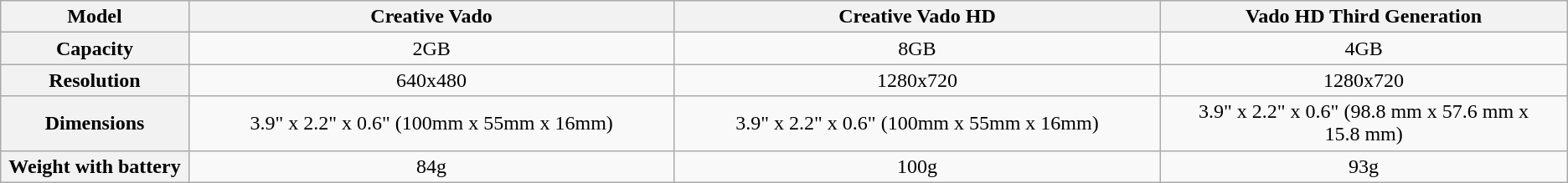<table class="wikitable" style="text-align: center;">
<tr>
<th style="width:12%;">Model</th>
<th style="width:31%;">Creative Vado</th>
<th style="width:31%;">Creative Vado HD</th>
<th style="width:31%;">Vado HD Third Generation</th>
</tr>
<tr>
<th>Capacity</th>
<td>2GB</td>
<td>8GB</td>
<td>4GB</td>
</tr>
<tr>
<th>Resolution</th>
<td>640x480</td>
<td>1280x720</td>
<td>1280x720</td>
</tr>
<tr>
<th>Dimensions</th>
<td>3.9" x 2.2" x 0.6" (100mm x 55mm x 16mm)</td>
<td>3.9" x 2.2" x 0.6" (100mm x 55mm x 16mm)</td>
<td>3.9" x 2.2" x 0.6" (98.8 mm x 57.6 mm x 15.8 mm)</td>
</tr>
<tr>
<th>Weight with battery</th>
<td>84g</td>
<td>100g</td>
<td>93g</td>
</tr>
</table>
